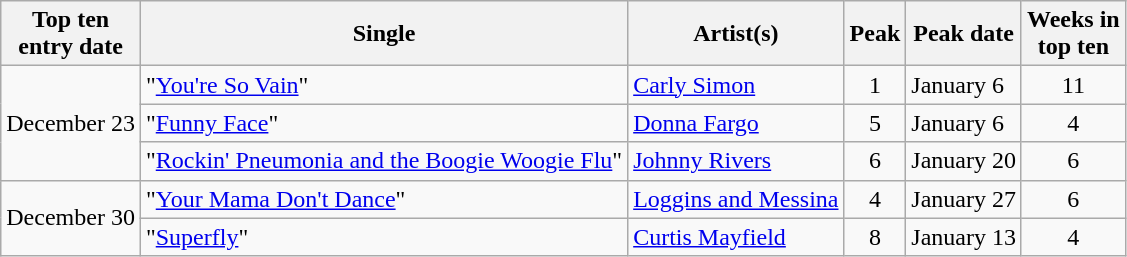<table class="plainrowheaders sortable wikitable">
<tr>
<th>Top ten<br>entry date</th>
<th>Single</th>
<th>Artist(s)</th>
<th data-sort-type="number">Peak</th>
<th>Peak date</th>
<th data-sort-type="number">Weeks in<br>top ten</th>
</tr>
<tr>
<td rowspan="3">December 23</td>
<td>"<a href='#'>You're So Vain</a>"</td>
<td><a href='#'>Carly Simon</a></td>
<td align=center>1</td>
<td>January 6</td>
<td align=center>11</td>
</tr>
<tr>
<td>"<a href='#'>Funny Face</a>"</td>
<td><a href='#'>Donna Fargo</a></td>
<td align=center>5</td>
<td>January 6</td>
<td align=center>4</td>
</tr>
<tr>
<td>"<a href='#'>Rockin' Pneumonia and the Boogie Woogie Flu</a>"</td>
<td><a href='#'>Johnny Rivers</a></td>
<td align=center>6</td>
<td>January 20</td>
<td align=center>6</td>
</tr>
<tr>
<td rowspan="2">December 30</td>
<td>"<a href='#'>Your Mama Don't Dance</a>"</td>
<td><a href='#'>Loggins and Messina</a></td>
<td align=center>4</td>
<td>January 27</td>
<td align=center>6</td>
</tr>
<tr>
<td>"<a href='#'>Superfly</a>"</td>
<td><a href='#'>Curtis Mayfield</a></td>
<td align=center>8</td>
<td>January 13</td>
<td align=center>4</td>
</tr>
</table>
